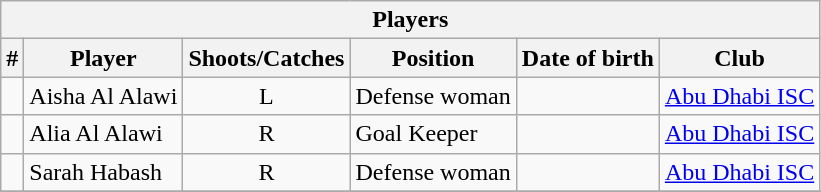<table class="wikitable">
<tr>
<th colspan="6">Players</th>
</tr>
<tr>
<th>#</th>
<th>Player</th>
<th>Shoots/Catches</th>
<th>Position</th>
<th>Date of birth</th>
<th>Club</th>
</tr>
<tr>
<td align="center"></td>
<td>Aisha Al Alawi</td>
<td align="center">L</td>
<td>Defense woman</td>
<td></td>
<td> <a href='#'>Abu Dhabi ISC</a></td>
</tr>
<tr>
<td align="center"></td>
<td>Alia Al Alawi</td>
<td align="center">R</td>
<td>Goal Keeper</td>
<td></td>
<td> <a href='#'>Abu Dhabi ISC</a></td>
</tr>
<tr>
<td align="center"></td>
<td>Sarah Habash</td>
<td align="center">R</td>
<td>Defense woman</td>
<td></td>
<td> <a href='#'>Abu Dhabi ISC</a></td>
</tr>
<tr>
</tr>
</table>
